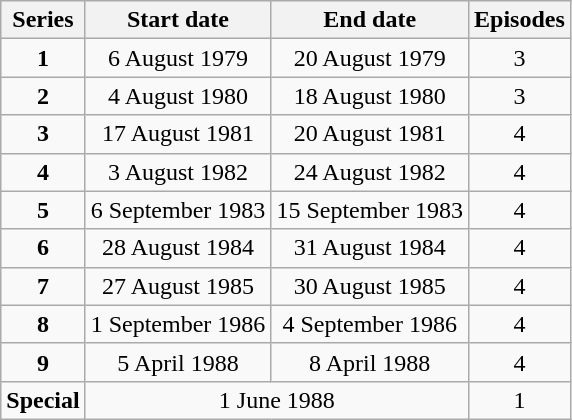<table class="wikitable" style="text-align:center;">
<tr>
<th>Series</th>
<th>Start date</th>
<th>End date</th>
<th>Episodes</th>
</tr>
<tr>
<td><strong>1</strong></td>
<td>6 August 1979</td>
<td>20 August 1979</td>
<td>3</td>
</tr>
<tr>
<td><strong>2</strong></td>
<td>4 August 1980</td>
<td>18 August 1980</td>
<td>3</td>
</tr>
<tr>
<td><strong>3</strong></td>
<td>17 August 1981</td>
<td>20 August 1981</td>
<td>4</td>
</tr>
<tr>
<td><strong>4</strong></td>
<td>3 August 1982</td>
<td>24 August 1982</td>
<td>4</td>
</tr>
<tr>
<td><strong>5</strong></td>
<td>6 September 1983</td>
<td>15 September 1983</td>
<td>4</td>
</tr>
<tr>
<td><strong>6</strong></td>
<td>28 August 1984</td>
<td>31 August 1984</td>
<td>4</td>
</tr>
<tr>
<td><strong>7</strong></td>
<td>27 August 1985</td>
<td>30 August 1985</td>
<td>4</td>
</tr>
<tr>
<td><strong>8</strong></td>
<td>1 September 1986</td>
<td>4 September 1986</td>
<td>4</td>
</tr>
<tr>
<td><strong>9</strong></td>
<td>5 April 1988</td>
<td>8 April 1988</td>
<td>4</td>
</tr>
<tr>
<td><strong>Special</strong></td>
<td colspan="2">1 June 1988</td>
<td>1</td>
</tr>
</table>
